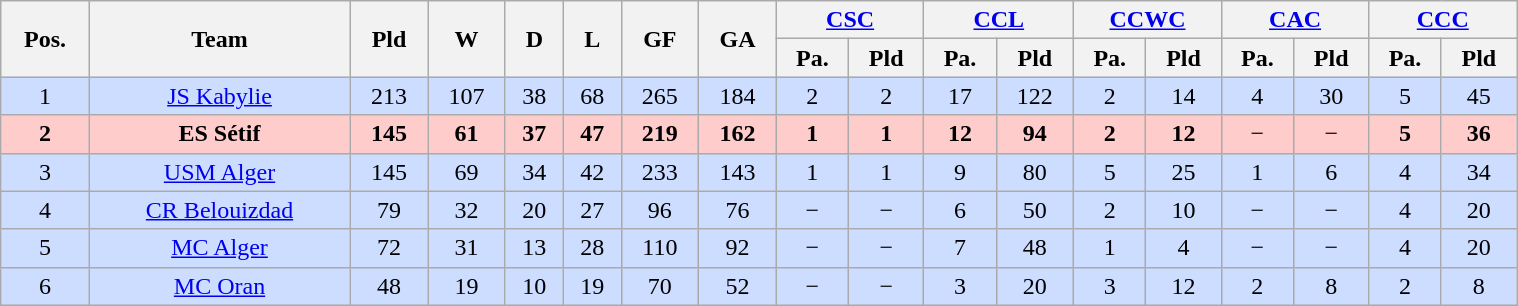<table class="wikitable" style="text-align: center; margin: 0.5em auto; width:80%">
<tr>
<th rowspan="2">Pos.</th>
<th rowspan="2">Team</th>
<th rowspan="2">Pld</th>
<th rowspan="2">W</th>
<th rowspan="2">D</th>
<th rowspan="2">L</th>
<th rowspan="2">GF</th>
<th rowspan="2">GA</th>
<th colspan="2"><a href='#'>CSC</a></th>
<th colspan="2"><a href='#'>CCL</a></th>
<th colspan="2"><a href='#'>CCWC</a></th>
<th colspan="2"><a href='#'>CAC</a></th>
<th colspan="2"><a href='#'>CCC</a></th>
</tr>
<tr>
<th>Pa.</th>
<th>Pld</th>
<th>Pa.</th>
<th>Pld</th>
<th>Pa.</th>
<th>Pld</th>
<th>Pa.</th>
<th>Pld</th>
<th>Pa.</th>
<th>Pld</th>
</tr>
<tr style="background:#CCDDFF;">
<td>1</td>
<td><a href='#'>JS Kabylie</a></td>
<td>213</td>
<td>107</td>
<td>38</td>
<td>68</td>
<td>265</td>
<td>184</td>
<td>2</td>
<td>2</td>
<td>17</td>
<td>122</td>
<td>2</td>
<td>14</td>
<td>4</td>
<td>30</td>
<td>5</td>
<td>45</td>
</tr>
<tr style="background: #FFCCCC;">
<td><strong>2</strong></td>
<td><strong>ES Sétif</strong></td>
<td><strong>145</strong></td>
<td><strong>61</strong></td>
<td><strong>37</strong></td>
<td><strong>47</strong></td>
<td><strong>219</strong></td>
<td><strong>162</strong></td>
<td><strong>1</strong></td>
<td><strong>1</strong></td>
<td><strong>12</strong></td>
<td><strong>94</strong></td>
<td><strong>2</strong></td>
<td><strong>12</strong></td>
<td>−</td>
<td>−</td>
<td><strong>5</strong></td>
<td><strong>36</strong></td>
</tr>
<tr style="background: #CCDDFF;">
<td>3</td>
<td><a href='#'>USM Alger</a></td>
<td>145</td>
<td>69</td>
<td>34</td>
<td>42</td>
<td>233</td>
<td>143</td>
<td>1</td>
<td>1</td>
<td>9</td>
<td>80</td>
<td>5</td>
<td>25</td>
<td>1</td>
<td>6</td>
<td>4</td>
<td>34</td>
</tr>
<tr style="background: #CCDDFF;">
<td>4</td>
<td><a href='#'>CR Belouizdad</a></td>
<td>79</td>
<td>32</td>
<td>20</td>
<td>27</td>
<td>96</td>
<td>76</td>
<td>−</td>
<td>−</td>
<td>6</td>
<td>50</td>
<td>2</td>
<td>10</td>
<td>−</td>
<td>−</td>
<td>4</td>
<td>20</td>
</tr>
<tr style="background: #CCDDFF;">
<td>5</td>
<td><a href='#'>MC Alger</a></td>
<td>72</td>
<td>31</td>
<td>13</td>
<td>28</td>
<td>110</td>
<td>92</td>
<td>−</td>
<td>−</td>
<td>7</td>
<td>48</td>
<td>1</td>
<td>4</td>
<td>−</td>
<td>−</td>
<td>4</td>
<td>20</td>
</tr>
<tr style="background: #CCDDFF;">
<td>6</td>
<td><a href='#'>MC Oran</a></td>
<td>48</td>
<td>19</td>
<td>10</td>
<td>19</td>
<td>70</td>
<td>52</td>
<td>−</td>
<td>−</td>
<td>3</td>
<td>20</td>
<td>3</td>
<td>12</td>
<td>2</td>
<td>8</td>
<td>2</td>
<td>8</td>
</tr>
</table>
